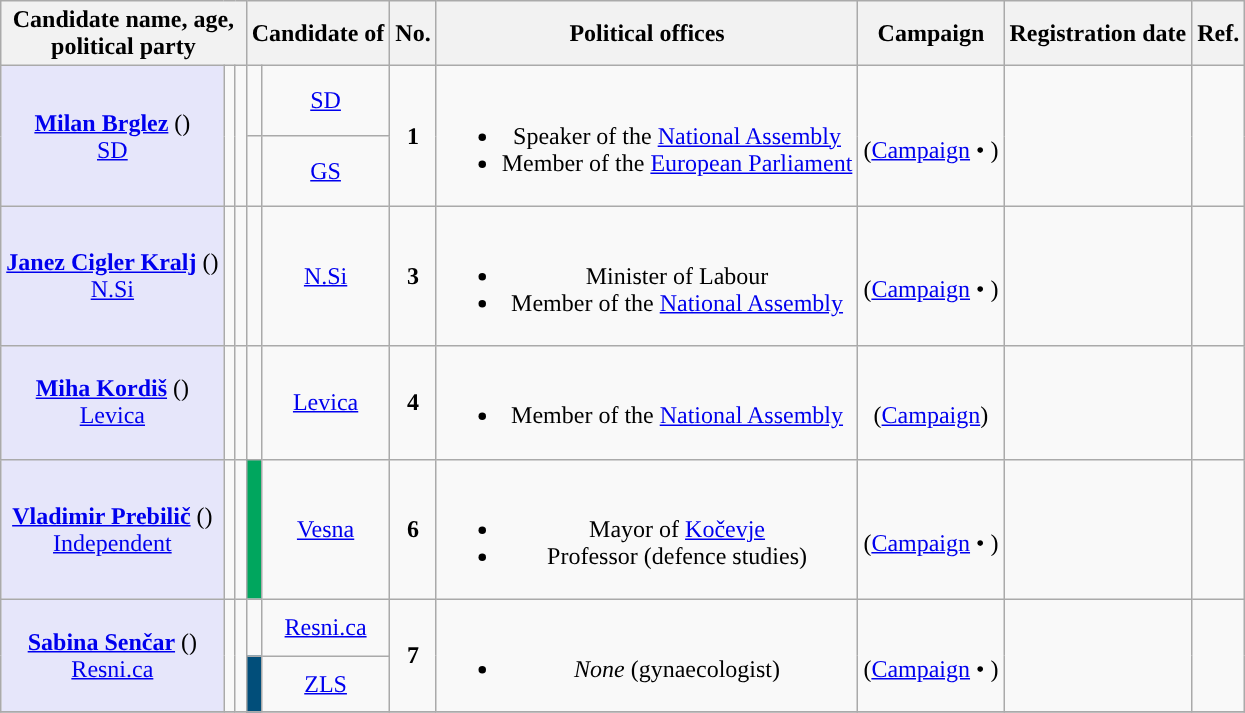<table class="wikitable" style="text-align:center;">
<tr>
<th colspan="3">Candidate name, age,<br>political party</th>
<th colspan="2">Candidate of</th>
<th>No.</th>
<th>Political offices</th>
<th>Campaign</th>
<th>Registration date</th>
<th>Ref.</th>
</tr>
<tr>
<td rowspan="2" style="background:lavender;"><strong><a href='#'>Milan Brglez</a></strong> ()<br><a href='#'>SD</a></td>
<td rowspan="2" style="background-color:"></td>
<td rowspan="2"></td>
<td style="background-color:"></td>
<td><a href='#'>SD</a></td>
<td rowspan="2"><strong>1</strong></td>
<td rowspan="2"><br><ul><li>Speaker of the <a href='#'>National Assembly</a> </li><li>Member of the <a href='#'>European Parliament</a> </li></ul></td>
<td rowspan="2"><br>(<a href='#'>Campaign</a> • )</td>
<td rowspan="2"></td>
<td rowspan="2"></td>
</tr>
<tr>
<td style="background-color:"></td>
<td><a href='#'>GS</a></td>
</tr>
<tr>
<td style="background:lavender;"><strong><a href='#'>Janez Cigler Kralj</a></strong> ()<br><a href='#'>N.Si</a></td>
<td style="background-color:"></td>
<td></td>
<td style="background-color:"></td>
<td><a href='#'>N.Si</a></td>
<td><strong>3</strong></td>
<td><br><ul><li>Minister of Labour </li><li>Member of the <a href='#'>National Assembly</a> </li></ul></td>
<td><br>(<a href='#'>Campaign</a> • )</td>
<td></td>
<td></td>
</tr>
<tr>
<td style="background:lavender;"><strong><a href='#'>Miha Kordiš</a></strong> ()<br><a href='#'>Levica</a></td>
<td style="background-color:"></td>
<td></td>
<td style="background-color:"></td>
<td><a href='#'>Levica</a></td>
<td><strong>4</strong></td>
<td><br><ul><li>Member of the <a href='#'>National Assembly</a> </li></ul></td>
<td><br>(<a href='#'>Campaign</a>)</td>
<td></td>
<td></td>
</tr>
<tr>
<td style="background:lavender;"><strong><a href='#'>Vladimir Prebilič</a></strong> ()<br><a href='#'>Independent</a></td>
<td style="background-color:"></td>
<td></td>
<td style="background-color:#00A65E;"></td>
<td><a href='#'>Vesna</a></td>
<td><strong>6</strong></td>
<td><br><ul><li>Mayor of <a href='#'>Kočevje</a> </li><li>Professor (defence studies)</li></ul></td>
<td><br>(<a href='#'>Campaign</a> • )</td>
<td></td>
<td></td>
</tr>
<tr>
<td rowspan="2" style="background:lavender;"><strong><a href='#'>Sabina Senčar</a></strong> ()<br><a href='#'>Resni.ca</a></td>
<td rowspan="2" style="background-color:"></td>
<td rowspan="2"></td>
<td style="background-color:"></td>
<td><a href='#'>Resni.ca</a></td>
<td rowspan="2"><strong>7</strong></td>
<td rowspan="2"><br><ul><li><em>None</em> (gynaecologist)</li></ul></td>
<td rowspan="2"><br>(<a href='#'>Campaign</a> • )</td>
<td rowspan="2"></td>
<td rowspan="2"></td>
</tr>
<tr>
<td style="background-color:#014E7A;"></td>
<td><a href='#'>ZLS</a></td>
</tr>
<tr>
</tr>
</table>
